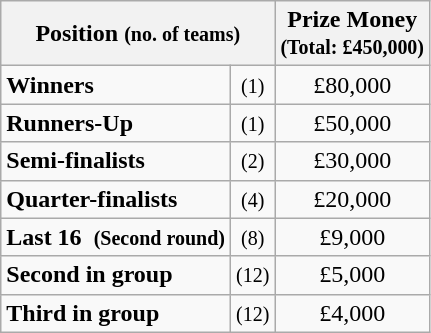<table class="wikitable">
<tr>
<th colspan="2">Position <small>(no. of teams)</small></th>
<th>Prize Money<br><small>(Total: £450,000)</small></th>
</tr>
<tr>
<td><strong>Winners</strong></td>
<td align="center"><small>(1)</small></td>
<td align="center">£80,000</td>
</tr>
<tr>
<td><strong>Runners-Up</strong></td>
<td align="center"><small>(1)</small></td>
<td align="center">£50,000</td>
</tr>
<tr>
<td><strong>Semi-finalists</strong></td>
<td align="center"><small>(2)</small></td>
<td align="center">£30,000</td>
</tr>
<tr>
<td><strong>Quarter-finalists</strong></td>
<td align="center"><small>(4)</small></td>
<td align="center">£20,000</td>
</tr>
<tr>
<td><strong>Last 16  <small>(Second round)</small></strong></td>
<td align="center"><small>(8)</small></td>
<td align="center">£9,000</td>
</tr>
<tr>
<td><strong>Second in group</strong></td>
<td align="center"><small>(12)</small></td>
<td align="center">£5,000</td>
</tr>
<tr>
<td><strong>Third in group</strong></td>
<td align="center"><small>(12)</small></td>
<td align="center">£4,000</td>
</tr>
</table>
